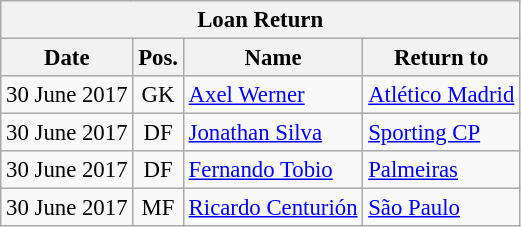<table class="wikitable" style="font-size:95%;">
<tr>
<th colspan="5">Loan Return</th>
</tr>
<tr>
<th>Date</th>
<th>Pos.</th>
<th>Name</th>
<th>Return to</th>
</tr>
<tr>
<td>30 June 2017</td>
<td align="center">GK</td>
<td> <a href='#'>Axel Werner</a></td>
<td> <a href='#'>Atlético Madrid</a></td>
</tr>
<tr>
<td>30 June 2017</td>
<td align="center">DF</td>
<td> <a href='#'>Jonathan Silva</a></td>
<td> <a href='#'>Sporting CP</a></td>
</tr>
<tr>
<td>30 June 2017</td>
<td align="center">DF</td>
<td> <a href='#'>Fernando Tobio</a></td>
<td> <a href='#'>Palmeiras</a></td>
</tr>
<tr>
<td>30 June 2017</td>
<td align="center">MF</td>
<td> <a href='#'>Ricardo Centurión</a></td>
<td> <a href='#'>São Paulo</a></td>
</tr>
</table>
